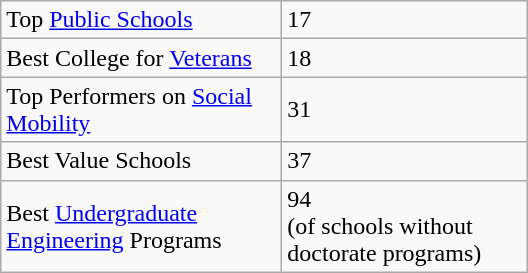<table class="wikitable center" style="margin: 0 auto; width: 22em;">
<tr>
<td>Top <a href='#'>Public Schools</a></td>
<td>17</td>
</tr>
<tr>
<td>Best College for <a href='#'>Veterans</a></td>
<td>18</td>
</tr>
<tr>
<td>Top Performers on <a href='#'>Social Mobility</a></td>
<td>31</td>
</tr>
<tr>
<td>Best Value Schools</td>
<td>37</td>
</tr>
<tr>
<td>Best <a href='#'>Undergraduate</a> <a href='#'>Engineering</a> Programs</td>
<td>94 <br>(of schools without doctorate programs)</td>
</tr>
</table>
